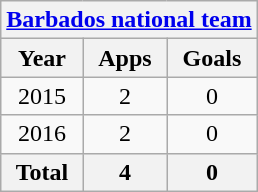<table class="wikitable" style="text-align:center">
<tr>
<th colspan=3><a href='#'>Barbados national team</a></th>
</tr>
<tr>
<th>Year</th>
<th>Apps</th>
<th>Goals</th>
</tr>
<tr>
<td>2015</td>
<td>2</td>
<td>0</td>
</tr>
<tr>
<td>2016</td>
<td>2</td>
<td>0</td>
</tr>
<tr>
<th>Total</th>
<th>4</th>
<th>0</th>
</tr>
</table>
